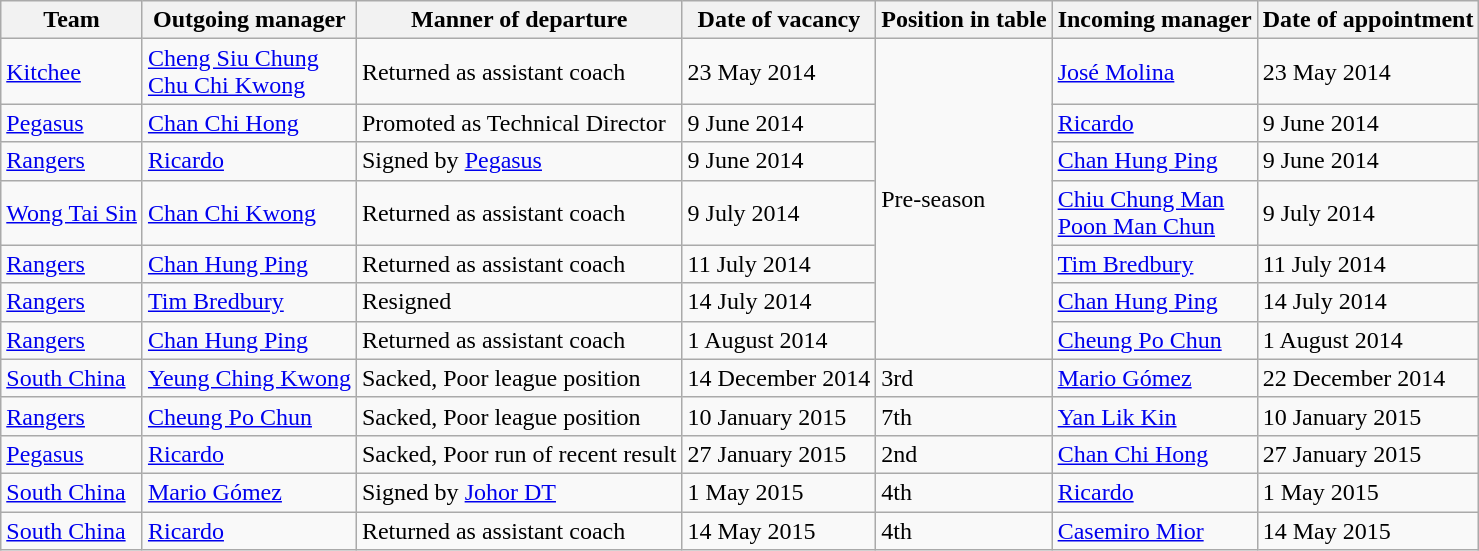<table class="wikitable">
<tr>
<th>Team</th>
<th>Outgoing manager</th>
<th>Manner of departure</th>
<th>Date of vacancy</th>
<th>Position in table</th>
<th>Incoming manager</th>
<th>Date of appointment</th>
</tr>
<tr>
<td><a href='#'>Kitchee</a></td>
<td><a href='#'>Cheng Siu Chung</a><br><a href='#'>Chu Chi Kwong</a></td>
<td>Returned as assistant coach</td>
<td>23 May 2014</td>
<td rowspan=7>Pre-season</td>
<td> <a href='#'>José Molina</a></td>
<td>23 May 2014</td>
</tr>
<tr>
<td><a href='#'>Pegasus</a></td>
<td><a href='#'>Chan Chi Hong</a></td>
<td>Promoted as Technical Director</td>
<td>9 June 2014</td>
<td> <a href='#'>Ricardo</a></td>
<td>9 June 2014</td>
</tr>
<tr>
<td><a href='#'>Rangers</a></td>
<td> <a href='#'>Ricardo</a></td>
<td>Signed by <a href='#'>Pegasus</a></td>
<td>9 June 2014</td>
<td><a href='#'>Chan Hung Ping</a></td>
<td>9 June 2014</td>
</tr>
<tr>
<td><a href='#'>Wong Tai Sin</a></td>
<td><a href='#'>Chan Chi Kwong</a></td>
<td>Returned as assistant coach</td>
<td>9 July 2014</td>
<td><a href='#'>Chiu Chung Man</a><br><a href='#'>Poon Man Chun</a></td>
<td>9 July 2014</td>
</tr>
<tr>
<td><a href='#'>Rangers</a></td>
<td><a href='#'>Chan Hung Ping</a></td>
<td>Returned as assistant coach</td>
<td>11 July 2014</td>
<td><a href='#'>Tim Bredbury</a></td>
<td>11 July 2014</td>
</tr>
<tr>
<td><a href='#'>Rangers</a></td>
<td><a href='#'>Tim Bredbury</a></td>
<td>Resigned</td>
<td>14 July 2014</td>
<td><a href='#'>Chan Hung Ping</a></td>
<td>14 July 2014</td>
</tr>
<tr>
<td><a href='#'>Rangers</a></td>
<td><a href='#'>Chan Hung Ping</a></td>
<td>Returned as assistant coach</td>
<td>1 August 2014</td>
<td><a href='#'>Cheung Po Chun</a></td>
<td>1 August 2014</td>
</tr>
<tr>
<td><a href='#'>South China</a></td>
<td><a href='#'>Yeung Ching Kwong</a></td>
<td>Sacked, Poor league position</td>
<td>14 December 2014</td>
<td>3rd</td>
<td> <a href='#'>Mario Gómez</a></td>
<td>22 December 2014</td>
</tr>
<tr>
<td><a href='#'>Rangers</a></td>
<td><a href='#'>Cheung Po Chun</a></td>
<td>Sacked, Poor league position</td>
<td>10 January 2015</td>
<td>7th</td>
<td><a href='#'>Yan Lik Kin</a></td>
<td>10 January 2015</td>
</tr>
<tr>
<td><a href='#'>Pegasus</a></td>
<td> <a href='#'>Ricardo</a></td>
<td>Sacked, Poor run of recent result</td>
<td>27 January 2015</td>
<td>2nd</td>
<td><a href='#'>Chan Chi Hong</a></td>
<td>27 January 2015</td>
</tr>
<tr>
<td><a href='#'>South China</a></td>
<td> <a href='#'>Mario Gómez</a></td>
<td>Signed by <a href='#'>Johor DT</a></td>
<td>1 May 2015</td>
<td>4th</td>
<td> <a href='#'>Ricardo</a></td>
<td>1 May 2015</td>
</tr>
<tr>
<td><a href='#'>South China</a></td>
<td> <a href='#'>Ricardo</a></td>
<td>Returned as assistant coach</td>
<td>14 May 2015</td>
<td>4th</td>
<td> <a href='#'>Casemiro Mior</a></td>
<td>14 May 2015</td>
</tr>
</table>
